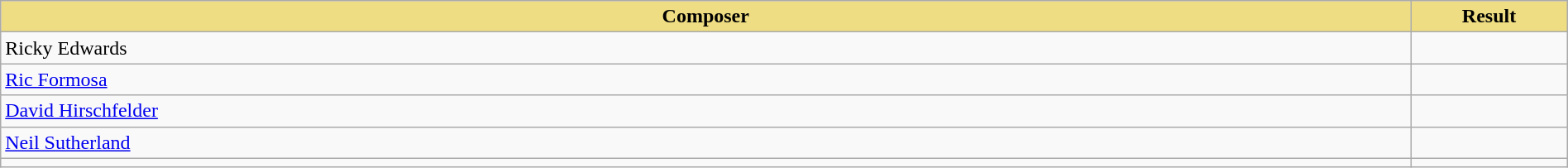<table class="wikitable" width=100%>
<tr>
<th style="width:90%;background:#EEDD82;">Composer</th>
<th style="width:10%;background:#EEDD82;">Result<br></th>
</tr>
<tr>
<td>Ricky Edwards</td>
<td></td>
</tr>
<tr>
<td><a href='#'>Ric Formosa</a></td>
<td></td>
</tr>
<tr>
<td><a href='#'>David Hirschfelder</a></td>
<td></td>
</tr>
<tr>
<td><a href='#'>Neil Sutherland</a></td>
<td></td>
</tr>
<tr>
<td></td>
</tr>
</table>
